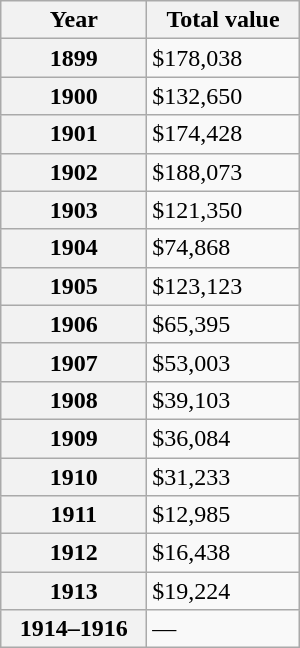<table class="wikitable" style="float: right; width: 200px; margin: 0 0 .3em 1em;">
<tr>
<th scope="col">Year</th>
<th scope="col">Total value</th>
</tr>
<tr>
<th scope="row">1899</th>
<td>$178,038</td>
</tr>
<tr>
<th scope="row">1900</th>
<td>$132,650</td>
</tr>
<tr>
<th scope="row">1901</th>
<td>$174,428</td>
</tr>
<tr>
<th scope="row">1902</th>
<td>$188,073</td>
</tr>
<tr>
<th scope="row">1903</th>
<td>$121,350</td>
</tr>
<tr>
<th scope="row">1904</th>
<td>$74,868</td>
</tr>
<tr>
<th scope="row">1905</th>
<td>$123,123</td>
</tr>
<tr>
<th scope="row">1906</th>
<td>$65,395</td>
</tr>
<tr>
<th scope="row">1907</th>
<td>$53,003</td>
</tr>
<tr>
<th scope="row">1908</th>
<td>$39,103</td>
</tr>
<tr>
<th scope="row">1909</th>
<td>$36,084</td>
</tr>
<tr>
<th scope="row">1910</th>
<td>$31,233</td>
</tr>
<tr>
<th scope="row">1911</th>
<td>$12,985</td>
</tr>
<tr>
<th scope="row">1912</th>
<td>$16,438</td>
</tr>
<tr>
<th scope="row">1913</th>
<td>$19,224</td>
</tr>
<tr>
<th scope="row">1914–1916</th>
<td>—</td>
</tr>
</table>
